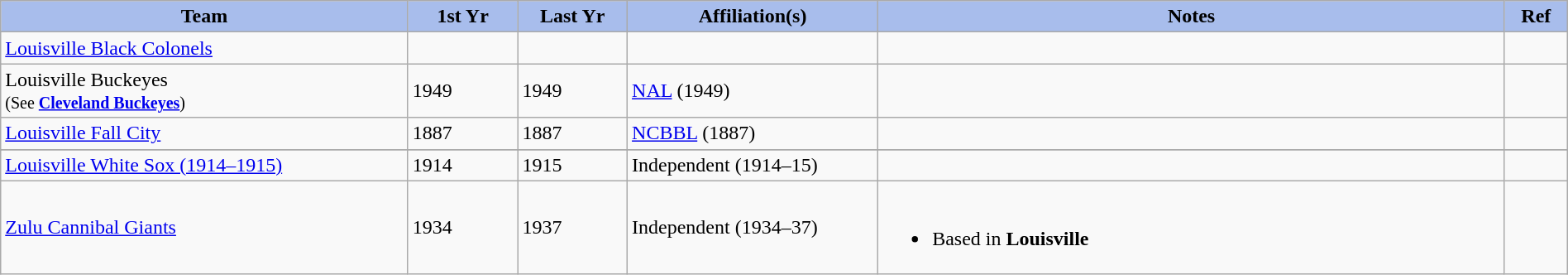<table class="wikitable" style="width: 100%">
<tr>
<th style="background:#a8bdec; width:26%;">Team</th>
<th style="width:7%; background:#a8bdec;">1st Yr</th>
<th style="width:7%; background:#a8bdec;">Last Yr</th>
<th style="width:16%; background:#a8bdec;">Affiliation(s)</th>
<th style="width:40%; background:#a8bdec;">Notes</th>
<th style="width:4%; background:#a8bdec;">Ref</th>
</tr>
<tr>
<td><a href='#'>Louisville Black Colonels</a></td>
<td></td>
<td></td>
<td></td>
<td></td>
<td></td>
</tr>
<tr>
<td>Louisville Buckeyes<br><small>(See <strong><a href='#'>Cleveland Buckeyes</a></strong>)</small></td>
<td>1949</td>
<td>1949</td>
<td><a href='#'>NAL</a> (1949)</td>
<td></td>
<td></td>
</tr>
<tr>
<td><a href='#'>Louisville Fall City</a></td>
<td>1887</td>
<td>1887</td>
<td><a href='#'>NCBBL</a> (1887)</td>
<td></td>
<td></td>
</tr>
<tr style="background:#ffffe0;">
</tr>
<tr>
<td><a href='#'>Louisville White Sox (1914–1915)</a></td>
<td>1914</td>
<td>1915</td>
<td>Independent (1914–15)</td>
<td></td>
<td></td>
</tr>
<tr>
<td><a href='#'>Zulu Cannibal Giants</a></td>
<td>1934</td>
<td>1937</td>
<td>Independent (1934–37)</td>
<td><br><ul><li>Based in <strong>Louisville</strong></li></ul></td>
<td></td>
</tr>
</table>
